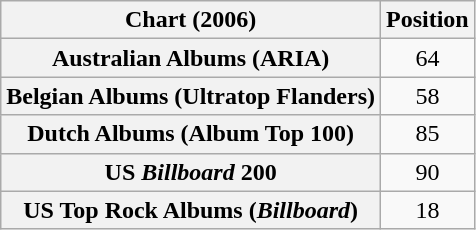<table class="wikitable sortable plainrowheaders" style="text-align:center">
<tr>
<th scope="col">Chart (2006)</th>
<th scope="col">Position</th>
</tr>
<tr>
<th scope="row">Australian Albums (ARIA)</th>
<td>64</td>
</tr>
<tr>
<th scope="row">Belgian Albums (Ultratop Flanders)</th>
<td>58</td>
</tr>
<tr>
<th scope="row">Dutch Albums (Album Top 100)</th>
<td>85</td>
</tr>
<tr>
<th scope="row">US <em>Billboard</em> 200</th>
<td>90</td>
</tr>
<tr>
<th scope="row">US Top Rock Albums (<em>Billboard</em>)</th>
<td>18</td>
</tr>
</table>
